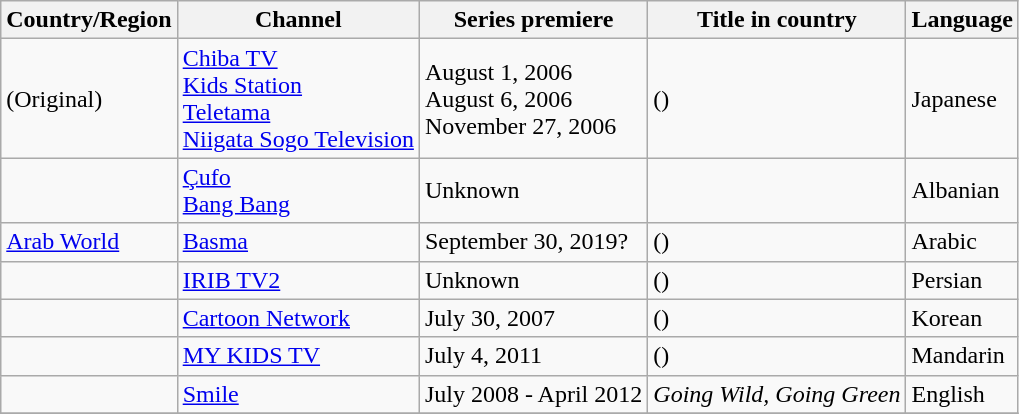<table class="wikitable">
<tr>
<th>Country/Region</th>
<th>Channel</th>
<th>Series premiere</th>
<th>Title in country</th>
<th>Language</th>
</tr>
<tr>
<td> (Original)</td>
<td><a href='#'>Chiba TV</a><br><a href='#'>Kids Station</a><br><a href='#'>Teletama</a><br><a href='#'>Niigata Sogo Television</a></td>
<td>August 1, 2006<br>August 6, 2006 <br>November 27, 2006</td>
<td> ()</td>
<td>Japanese</td>
</tr>
<tr>
<td></td>
<td><a href='#'>Çufo</a><br><a href='#'>Bang Bang</a></td>
<td>Unknown</td>
<td></td>
<td>Albanian</td>
</tr>
<tr>
<td> <a href='#'>Arab World</a></td>
<td><a href='#'>Basma</a></td>
<td>September 30, 2019?</td>
<td> ()</td>
<td>Arabic</td>
</tr>
<tr>
<td></td>
<td><a href='#'>IRIB TV2</a></td>
<td>Unknown</td>
<td> ()</td>
<td>Persian</td>
</tr>
<tr>
<td></td>
<td><a href='#'>Cartoon Network</a></td>
<td>July 30, 2007</td>
<td> ()</td>
<td>Korean</td>
</tr>
<tr>
<td></td>
<td><a href='#'>MY KIDS TV</a></td>
<td>July 4, 2011</td>
<td> ()</td>
<td>Mandarin</td>
</tr>
<tr>
<td></td>
<td><a href='#'>Smile</a></td>
<td>July 2008 - April 2012</td>
<td><em>Going Wild, Going Green</em></td>
<td>English</td>
</tr>
<tr>
</tr>
</table>
